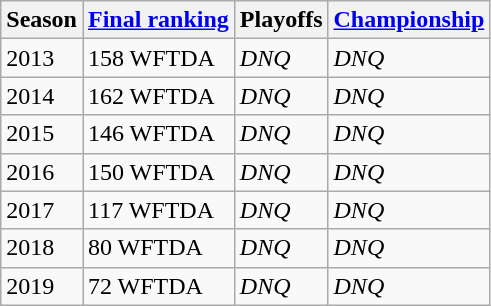<table class="wikitable sortable">
<tr>
<th>Season</th>
<th><a href='#'>Final ranking</a></th>
<th>Playoffs</th>
<th><a href='#'>Championship</a></th>
</tr>
<tr>
<td>2013</td>
<td>158 WFTDA</td>
<td><em>DNQ</em></td>
<td><em>DNQ</em></td>
</tr>
<tr>
<td>2014</td>
<td>162 WFTDA</td>
<td><em>DNQ</em></td>
<td><em>DNQ</em></td>
</tr>
<tr>
<td>2015</td>
<td>146 WFTDA</td>
<td><em>DNQ</em></td>
<td><em>DNQ</em></td>
</tr>
<tr>
<td>2016</td>
<td>150 WFTDA</td>
<td><em>DNQ</em></td>
<td><em>DNQ</em></td>
</tr>
<tr>
<td>2017</td>
<td>117 WFTDA</td>
<td><em>DNQ</em></td>
<td><em>DNQ</em></td>
</tr>
<tr>
<td>2018</td>
<td>80 WFTDA</td>
<td><em>DNQ</em></td>
<td><em>DNQ</em></td>
</tr>
<tr>
<td>2019</td>
<td>72 WFTDA</td>
<td><em>DNQ</em></td>
<td><em>DNQ</em></td>
</tr>
</table>
